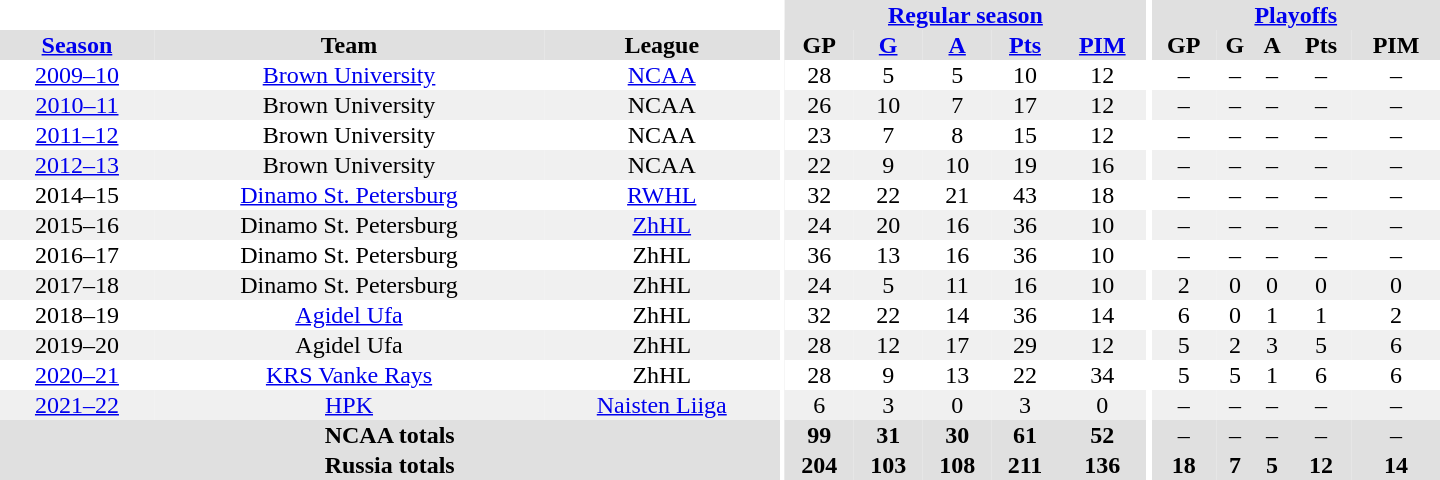<table border="0" cellpadding="1" cellspacing="0" style="text-align:center; width:60em">
<tr bgcolor="#e0e0e0">
<th colspan="3" bgcolor="#ffffff"></th>
<th rowspan="97" bgcolor="#ffffff"></th>
<th colspan="5"><a href='#'>Regular season</a></th>
<th rowspan="97" bgcolor="#ffffff"></th>
<th colspan="5"><a href='#'>Playoffs</a></th>
</tr>
<tr bgcolor="#e0e0e0">
<th><a href='#'>Season</a></th>
<th>Team</th>
<th>League</th>
<th>GP</th>
<th><a href='#'>G</a></th>
<th><a href='#'>A</a></th>
<th><a href='#'>Pts</a></th>
<th><a href='#'>PIM</a></th>
<th>GP</th>
<th>G</th>
<th>A</th>
<th>Pts</th>
<th>PIM</th>
</tr>
<tr>
<td><a href='#'>2009–10</a></td>
<td><a href='#'>Brown University</a></td>
<td><a href='#'>NCAA</a></td>
<td>28</td>
<td>5</td>
<td>5</td>
<td>10</td>
<td>12</td>
<td>–</td>
<td>–</td>
<td>–</td>
<td>–</td>
<td>–</td>
</tr>
<tr bgcolor="#f0f0f0">
<td><a href='#'>2010–11</a></td>
<td>Brown University</td>
<td>NCAA</td>
<td>26</td>
<td>10</td>
<td>7</td>
<td>17</td>
<td>12</td>
<td>–</td>
<td>–</td>
<td>–</td>
<td>–</td>
<td>–</td>
</tr>
<tr>
<td><a href='#'>2011–12</a></td>
<td>Brown University</td>
<td>NCAA</td>
<td>23</td>
<td>7</td>
<td>8</td>
<td>15</td>
<td>12</td>
<td>–</td>
<td>–</td>
<td>–</td>
<td>–</td>
<td>–</td>
</tr>
<tr bgcolor="#f0f0f0">
<td><a href='#'>2012–13</a></td>
<td>Brown University</td>
<td>NCAA</td>
<td>22</td>
<td>9</td>
<td>10</td>
<td>19</td>
<td>16</td>
<td>–</td>
<td>–</td>
<td>–</td>
<td>–</td>
<td>–</td>
</tr>
<tr>
<td>2014–15</td>
<td><a href='#'>Dinamo St. Petersburg</a></td>
<td><a href='#'>RWHL</a></td>
<td>32</td>
<td>22</td>
<td>21</td>
<td>43</td>
<td>18</td>
<td>–</td>
<td>–</td>
<td>–</td>
<td>–</td>
<td>–</td>
</tr>
<tr bgcolor="#f0f0f0">
<td>2015–16</td>
<td>Dinamo St. Petersburg</td>
<td><a href='#'>ZhHL</a></td>
<td>24</td>
<td>20</td>
<td>16</td>
<td>36</td>
<td>10</td>
<td>–</td>
<td>–</td>
<td>–</td>
<td>–</td>
<td>–</td>
</tr>
<tr>
<td>2016–17</td>
<td>Dinamo St. Petersburg</td>
<td>ZhHL</td>
<td>36</td>
<td>13</td>
<td>16</td>
<td>36</td>
<td>10</td>
<td>–</td>
<td>–</td>
<td>–</td>
<td>–</td>
<td>–</td>
</tr>
<tr bgcolor="#f0f0f0">
<td>2017–18</td>
<td>Dinamo St. Petersburg</td>
<td>ZhHL</td>
<td>24</td>
<td>5</td>
<td>11</td>
<td>16</td>
<td>10</td>
<td>2</td>
<td>0</td>
<td>0</td>
<td>0</td>
<td>0</td>
</tr>
<tr>
<td>2018–19</td>
<td><a href='#'>Agidel Ufa</a></td>
<td>ZhHL</td>
<td>32</td>
<td>22</td>
<td>14</td>
<td>36</td>
<td>14</td>
<td>6</td>
<td>0</td>
<td>1</td>
<td>1</td>
<td>2</td>
</tr>
<tr bgcolor="#f0f0f0">
<td>2019–20</td>
<td>Agidel Ufa</td>
<td>ZhHL</td>
<td>28</td>
<td>12</td>
<td>17</td>
<td>29</td>
<td>12</td>
<td>5</td>
<td>2</td>
<td>3</td>
<td>5</td>
<td>6</td>
</tr>
<tr>
<td><a href='#'>2020–21</a></td>
<td><a href='#'>KRS Vanke Rays</a></td>
<td>ZhHL</td>
<td>28</td>
<td>9</td>
<td>13</td>
<td>22</td>
<td>34</td>
<td>5</td>
<td>5</td>
<td>1</td>
<td>6</td>
<td>6</td>
</tr>
<tr bgcolor="#f0f0f0">
<td><a href='#'>2021–22</a></td>
<td><a href='#'>HPK</a></td>
<td><a href='#'>Naisten Liiga</a></td>
<td>6</td>
<td>3</td>
<td>0</td>
<td>3</td>
<td>0</td>
<td>–</td>
<td>–</td>
<td>–</td>
<td>–</td>
<td>–</td>
</tr>
<tr bgcolor="#e0e0e0">
<th colspan="3">NCAA totals</th>
<th>99</th>
<th>31</th>
<th>30</th>
<th>61</th>
<th>52</th>
<td>–</td>
<td>–</td>
<td>–</td>
<td>–</td>
<td>–</td>
</tr>
<tr bgcolor="#e0e0e0">
<th colspan="3">Russia totals</th>
<th>204</th>
<th>103</th>
<th>108</th>
<th>211</th>
<th>136</th>
<th>18</th>
<th>7</th>
<th>5</th>
<th>12</th>
<th>14</th>
</tr>
</table>
